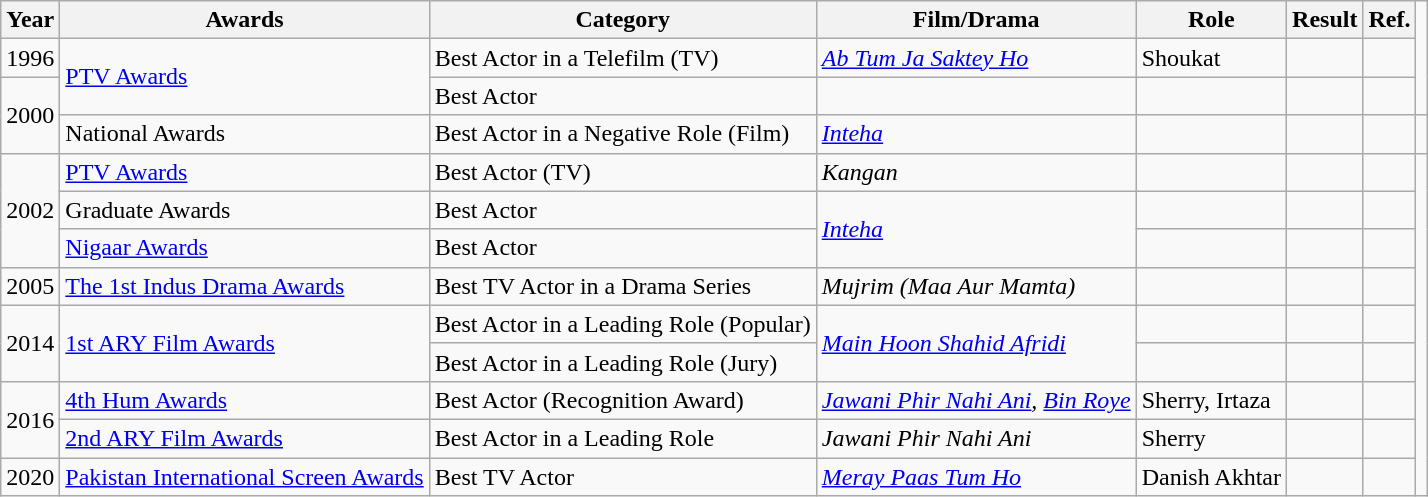<table class="wikitable plainrowsheader sortable">
<tr>
<th>Year</th>
<th>Awards</th>
<th>Category</th>
<th>Film/Drama</th>
<th>Role</th>
<th>Result</th>
<th>Ref.</th>
</tr>
<tr>
<td>1996</td>
<td rowspan="2"><a href='#'>PTV Awards</a></td>
<td>Best Actor in a Telefilm (TV)</td>
<td><em><a href='#'>Ab Tum Ja Saktey Ho</a></em></td>
<td>Shoukat</td>
<td></td>
<td></td>
</tr>
<tr>
<td rowspan="2">2000</td>
<td>Best Actor</td>
<td></td>
<td></td>
<td></td>
<td></td>
</tr>
<tr>
<td>National Awards</td>
<td>Best Actor in a Negative Role (Film)</td>
<td><em><a href='#'>Inteha</a></em></td>
<td></td>
<td></td>
<td></td>
<td></td>
</tr>
<tr>
<td rowspan="3">2002</td>
<td><a href='#'>PTV Awards</a></td>
<td>Best Actor (TV)</td>
<td><em>Kangan</em></td>
<td></td>
<td></td>
<td></td>
</tr>
<tr>
<td>Graduate Awards</td>
<td>Best Actor</td>
<td rowspan="2"><em><a href='#'>Inteha</a></em></td>
<td></td>
<td></td>
<td></td>
</tr>
<tr>
<td><a href='#'>Nigaar Awards</a></td>
<td>Best Actor</td>
<td></td>
<td></td>
<td></td>
</tr>
<tr>
<td>2005</td>
<td><a href='#'>The 1st Indus Drama Awards</a></td>
<td>Best TV Actor in a Drama Series</td>
<td><em>Mujrim (Maa Aur Mamta)</em></td>
<td></td>
<td></td>
<td></td>
</tr>
<tr>
<td rowspan="2">2014</td>
<td rowspan="2"><a href='#'>1st ARY Film Awards</a></td>
<td>Best Actor in a Leading Role (Popular)</td>
<td rowspan="2"><em><a href='#'>Main Hoon Shahid Afridi</a></em></td>
<td></td>
<td></td>
<td></td>
</tr>
<tr>
<td>Best Actor in a Leading Role (Jury)</td>
<td></td>
<td></td>
<td></td>
</tr>
<tr>
<td rowspan="2">2016</td>
<td><a href='#'>4th Hum Awards</a></td>
<td>Best Actor (Recognition Award)</td>
<td><em><a href='#'>Jawani Phir Nahi Ani</a>, <a href='#'>Bin Roye</a></em></td>
<td>Sherry, Irtaza</td>
<td></td>
<td></td>
</tr>
<tr>
<td><a href='#'>2nd ARY Film Awards</a></td>
<td>Best Actor in a Leading Role</td>
<td><em>Jawani Phir Nahi Ani</em></td>
<td>Sherry</td>
<td></td>
<td></td>
</tr>
<tr>
<td rowspan="3">2020</td>
<td><a href='#'>Pakistan International Screen Awards</a></td>
<td>Best TV Actor</td>
<td rowspan="3"><em><a href='#'>Meray Paas Tum Ho</a></em></td>
<td rowspan="3">Danish Akhtar</td>
<td></td>
<td></td>
</tr>
</table>
